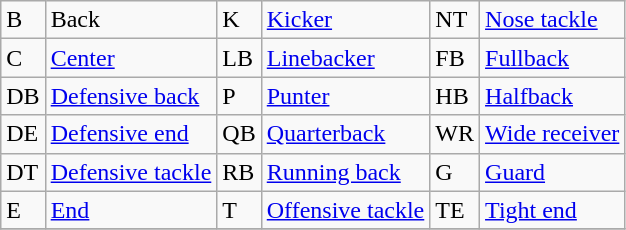<table class="wikitable">
<tr>
<td>B</td>
<td>Back</td>
<td>K</td>
<td><a href='#'>Kicker</a></td>
<td>NT</td>
<td><a href='#'>Nose tackle</a></td>
</tr>
<tr>
<td>C</td>
<td><a href='#'>Center</a></td>
<td>LB</td>
<td><a href='#'>Linebacker</a></td>
<td>FB</td>
<td><a href='#'>Fullback</a></td>
</tr>
<tr>
<td>DB</td>
<td><a href='#'>Defensive back</a></td>
<td>P</td>
<td><a href='#'>Punter</a></td>
<td>HB</td>
<td><a href='#'>Halfback</a></td>
</tr>
<tr>
<td>DE</td>
<td><a href='#'>Defensive end</a></td>
<td>QB</td>
<td><a href='#'>Quarterback</a></td>
<td>WR</td>
<td><a href='#'>Wide receiver</a></td>
</tr>
<tr>
<td>DT</td>
<td><a href='#'>Defensive tackle</a></td>
<td>RB</td>
<td><a href='#'>Running back</a></td>
<td>G</td>
<td><a href='#'>Guard</a></td>
</tr>
<tr>
<td>E</td>
<td><a href='#'>End</a></td>
<td>T</td>
<td><a href='#'>Offensive tackle</a></td>
<td>TE</td>
<td><a href='#'>Tight end</a></td>
</tr>
<tr>
</tr>
</table>
